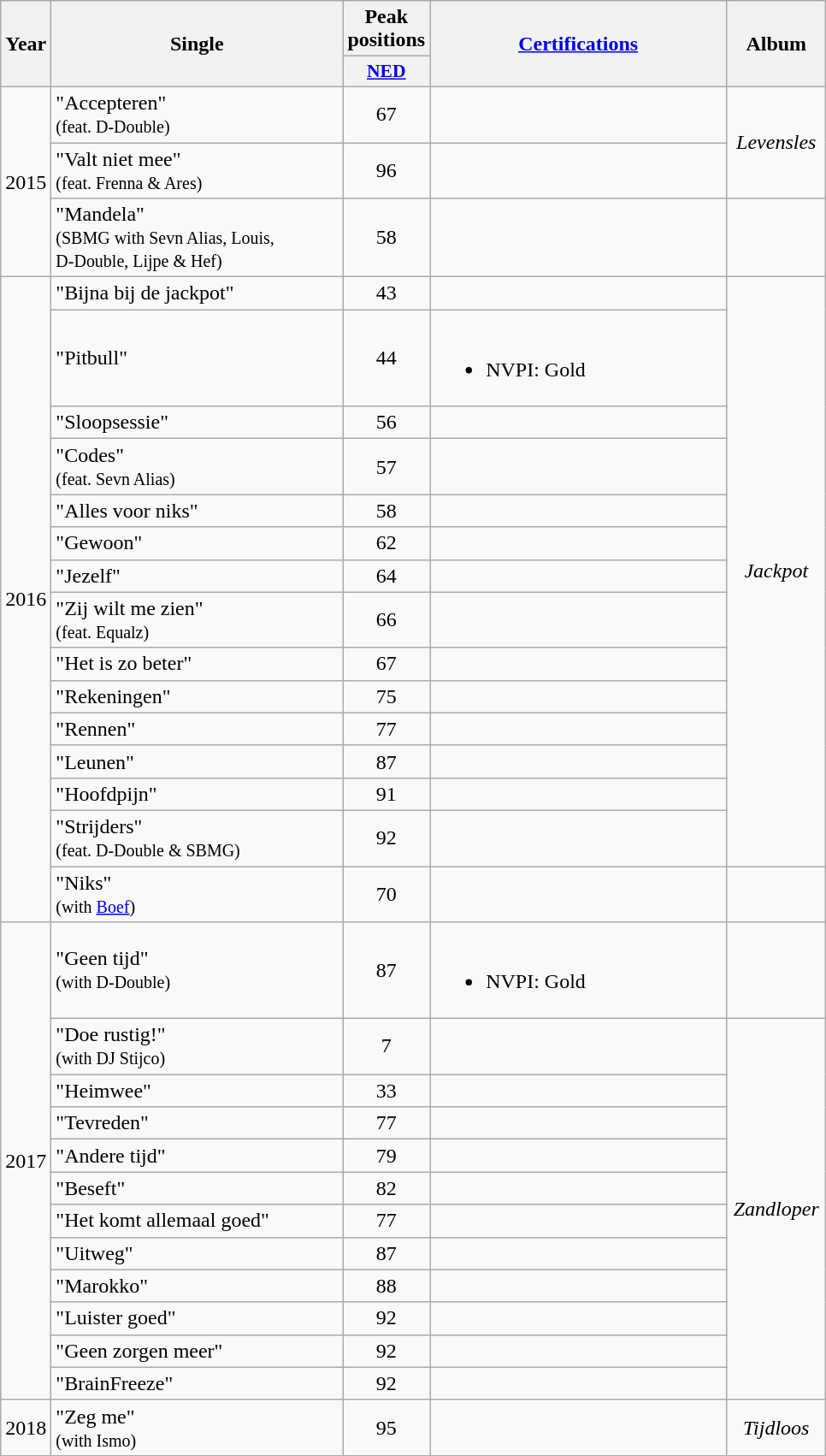<table class="wikitable">
<tr>
<th rowspan="2" style="text-align:center; width:10px;">Year</th>
<th rowspan="2" style="text-align:center; width:220px;">Single</th>
<th style="text-align:center; width:20px;">Peak positions</th>
<th scope="col" rowspan="2" style="width:14em;"><a href='#'>Certifications</a></th>
<th rowspan="2" style="text-align:center; width:70px;">Album</th>
</tr>
<tr>
<th scope="col" style="width:3em;font-size:90%;"><a href='#'>NED</a><br></th>
</tr>
<tr>
<td style="text-align:center;" rowspan=3>2015</td>
<td>"Accepteren"<br><small>(feat. D-Double)</small></td>
<td style="text-align:center;">67</td>
<td></td>
<td style="text-align:center;" rowspan=2><em>Levensles</em></td>
</tr>
<tr>
<td>"Valt niet mee"<br><small>(feat. Frenna & Ares)</small></td>
<td style="text-align:center;">96</td>
<td></td>
</tr>
<tr>
<td>"Mandela"<br><small>(SBMG with Sevn Alias, Louis, <br>D-Double, Lijpe & Hef)</small></td>
<td style="text-align:center;">58</td>
<td></td>
<td style="text-align:center;"></td>
</tr>
<tr>
<td style="text-align:center;" rowspan=15>2016</td>
<td>"Bijna bij de jackpot"</td>
<td style="text-align:center;">43</td>
<td></td>
<td style="text-align:center;" rowspan=14><em>Jackpot</em></td>
</tr>
<tr>
<td>"Pitbull"</td>
<td style="text-align:center;">44</td>
<td><br><ul><li>NVPI: Gold</li></ul></td>
</tr>
<tr>
<td>"Sloopsessie"</td>
<td style="text-align:center;">56</td>
<td></td>
</tr>
<tr>
<td>"Codes" <br><small>(feat. Sevn Alias)</small></td>
<td style="text-align:center;">57</td>
<td></td>
</tr>
<tr>
<td>"Alles voor niks"</td>
<td style="text-align:center;">58</td>
<td></td>
</tr>
<tr>
<td>"Gewoon"</td>
<td style="text-align:center;">62</td>
<td></td>
</tr>
<tr>
<td>"Jezelf"</td>
<td style="text-align:center;">64</td>
<td></td>
</tr>
<tr>
<td>"Zij wilt me zien"<br><small>(feat. Equalz)</small></td>
<td style="text-align:center;">66</td>
<td></td>
</tr>
<tr>
<td>"Het is zo beter"</td>
<td style="text-align:center;">67</td>
<td></td>
</tr>
<tr>
<td>"Rekeningen"</td>
<td style="text-align:center;">75</td>
<td></td>
</tr>
<tr>
<td>"Rennen"</td>
<td style="text-align:center;">77</td>
<td></td>
</tr>
<tr>
<td>"Leunen"</td>
<td style="text-align:center;">87</td>
<td></td>
</tr>
<tr>
<td>"Hoofdpijn"</td>
<td style="text-align:center;">91</td>
<td></td>
</tr>
<tr>
<td>"Strijders"<br><small>(feat. D-Double & SBMG)</small></td>
<td style="text-align:center;">92</td>
<td></td>
</tr>
<tr>
<td>"Niks"<br><small>(with <a href='#'>Boef</a>)</small></td>
<td style="text-align:center;">70</td>
<td style="text-align:center;"></td>
<td></td>
</tr>
<tr>
<td style="text-align:center;" rowspan=12>2017</td>
<td>"Geen tijd" <br><small>(with D-Double)</small></td>
<td style="text-align:center;">87</td>
<td><br><ul><li>NVPI: Gold</li></ul></td>
<td style="text-align:center;"></td>
</tr>
<tr>
<td>"Doe rustig!" <br><small>(with DJ Stijco)</small></td>
<td style="text-align:center;">7</td>
<td></td>
<td style="text-align:center;" rowspan="11"><em>Zandloper</em></td>
</tr>
<tr>
<td>"Heimwee"</td>
<td style="text-align:center;">33</td>
<td></td>
</tr>
<tr>
<td>"Tevreden"</td>
<td style="text-align:center;">77</td>
<td></td>
</tr>
<tr>
<td>"Andere tijd"</td>
<td style="text-align:center;">79</td>
<td></td>
</tr>
<tr>
<td>"Beseft"</td>
<td style="text-align:center;">82</td>
<td></td>
</tr>
<tr>
<td>"Het komt allemaal goed"</td>
<td style="text-align:center;">77</td>
<td></td>
</tr>
<tr>
<td>"Uitweg"</td>
<td style="text-align:center;">87</td>
<td></td>
</tr>
<tr>
<td>"Marokko"</td>
<td style="text-align:center;">88</td>
<td></td>
</tr>
<tr>
<td>"Luister goed"</td>
<td style="text-align:center;">92</td>
<td></td>
</tr>
<tr>
<td>"Geen zorgen meer"</td>
<td style="text-align:center;">92</td>
<td></td>
</tr>
<tr>
<td>"BrainFreeze"</td>
<td style="text-align:center;">92</td>
<td></td>
</tr>
<tr>
<td style="text-align:center;">2018</td>
<td>"Zeg me" <br><small>(with Ismo)</small></td>
<td style="text-align:center;">95</td>
<td></td>
<td style="text-align:center;"><em>Tijdloos</em></td>
</tr>
</table>
